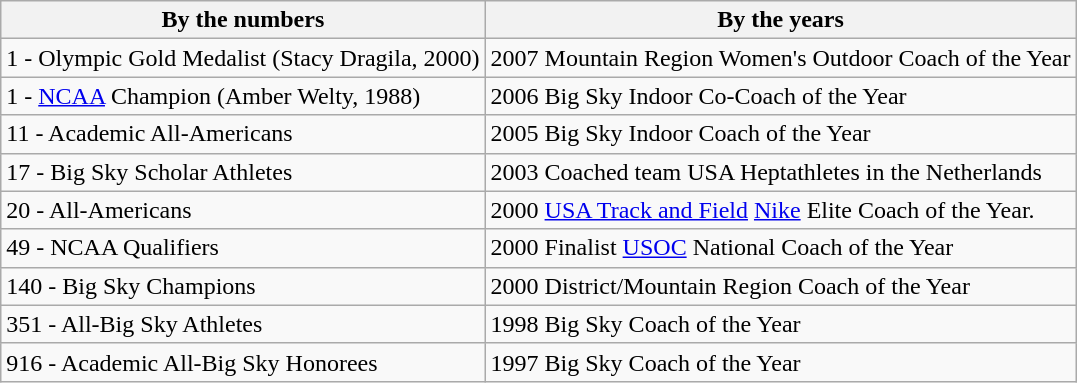<table class="wikitable">
<tr>
<th>By the numbers</th>
<th>By the years</th>
</tr>
<tr>
<td>1 - Olympic Gold Medalist (Stacy Dragila, 2000)</td>
<td>2007 Mountain Region Women's Outdoor Coach of the Year</td>
</tr>
<tr>
<td>1 - <a href='#'>NCAA</a> Champion (Amber Welty, 1988)</td>
<td>2006 Big Sky Indoor Co-Coach of the Year</td>
</tr>
<tr>
<td>11 - Academic All-Americans</td>
<td>2005 Big Sky Indoor Coach of the Year</td>
</tr>
<tr>
<td>17 - Big Sky Scholar Athletes</td>
<td>2003 Coached team USA Heptathletes in the Netherlands</td>
</tr>
<tr>
<td>20 - All-Americans</td>
<td>2000 <a href='#'>USA Track and Field</a> <a href='#'>Nike</a> Elite Coach of the Year.</td>
</tr>
<tr>
<td>49 - NCAA Qualifiers</td>
<td>2000 Finalist <a href='#'>USOC</a> National Coach of the Year</td>
</tr>
<tr>
<td>140 - Big Sky Champions</td>
<td>2000 District/Mountain Region Coach of the Year</td>
</tr>
<tr>
<td>351 - All-Big Sky Athletes</td>
<td>1998 Big Sky Coach of the Year</td>
</tr>
<tr>
<td>916 - Academic All-Big Sky Honorees</td>
<td>1997 Big Sky Coach of the Year</td>
</tr>
</table>
